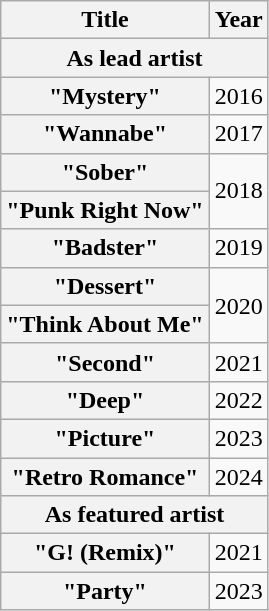<table class="wikitable plainrowheaders sortable">
<tr>
<th scope="col">Title</th>
<th scope="col">Year</th>
</tr>
<tr>
<th colspan="2">As lead artist</th>
</tr>
<tr>
<th scope="row">"Mystery"</th>
<td>2016</td>
</tr>
<tr>
<th scope="row">"Wannabe"<br></th>
<td>2017</td>
</tr>
<tr>
<th scope="row">"Sober"<br></th>
<td rowspan="2">2018</td>
</tr>
<tr>
<th scope="row">"Punk Right Now"<br></th>
</tr>
<tr>
<th scope="row">"Badster"</th>
<td>2019</td>
</tr>
<tr>
<th scope="row">"Dessert"<br></th>
<td rowspan="2">2020</td>
</tr>
<tr>
<th scope="row">"Think About Me"<br></th>
</tr>
<tr>
<th scope="row">"Second"<br></th>
<td>2021</td>
</tr>
<tr>
<th scope="row">"Deep"</th>
<td>2022</td>
</tr>
<tr>
<th scope="row">"Picture"</th>
<td>2023</td>
</tr>
<tr>
<th scope="row">"Retro Romance"</th>
<td>2024</td>
</tr>
<tr>
<th colspan="2">As featured artist</th>
</tr>
<tr>
<th scope="row">"G! (Remix)"<br></th>
<td>2021</td>
</tr>
<tr>
<th scope="row">"Party"<br></th>
<td>2023</td>
</tr>
</table>
